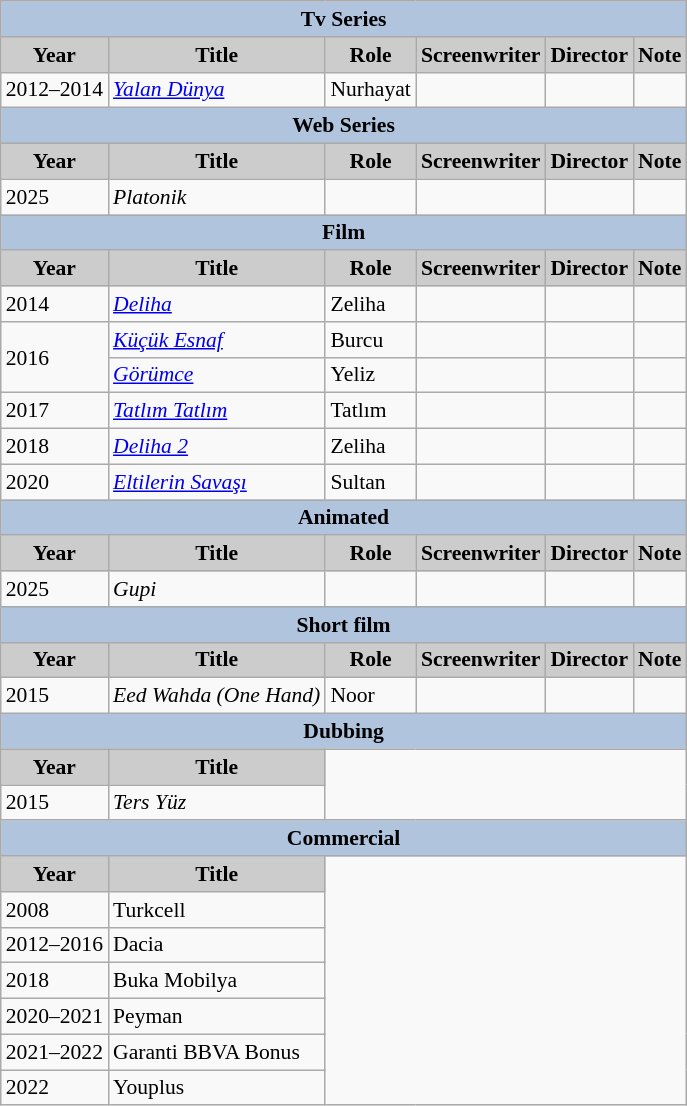<table class="wikitable" style="font-size:90%">
<tr>
<th colspan="6" style="background:LightSteelBlue">Tv Series</th>
</tr>
<tr>
<th style="background:#CCCCCC">Year</th>
<th style="background:#CCCCCC">Title</th>
<th style="background:#CCCCCC">Role</th>
<th style="background:#CCCCCC">Screenwriter</th>
<th style="background:#CCCCCC">Director</th>
<th style="background:#CCCCCC">Note</th>
</tr>
<tr>
<td>2012–2014</td>
<td><em> <a href='#'>Yalan Dünya</a> </em></td>
<td>Nurhayat</td>
<td></td>
<td></td>
<td></td>
</tr>
<tr>
<th colspan="6" style="background:LightSteelBlue">Web Series</th>
</tr>
<tr>
<th style="background:#CCCCCC">Year</th>
<th style="background:#CCCCCC">Title</th>
<th style="background:#CCCCCC">Role</th>
<th style="background:#CCCCCC">Screenwriter</th>
<th style="background:#CCCCCC">Director</th>
<th style="background:#CCCCCC">Note</th>
</tr>
<tr>
<td>2025</td>
<td><em>Platonik</em></td>
<td></td>
<td></td>
<td></td>
<td></td>
</tr>
<tr>
<th colspan="6" style="background:LightSteelBlue">Film</th>
</tr>
<tr>
<th style="background:#CCCCCC">Year</th>
<th style="background:#CCCCCC">Title</th>
<th style="background:#CCCCCC">Role</th>
<th style="background:#CCCCCC">Screenwriter</th>
<th style="background:#CCCCCC">Director</th>
<th style="background:#CCCCCC">Note</th>
</tr>
<tr>
<td>2014</td>
<td><em> <a href='#'>Deliha</a> </em></td>
<td>Zeliha</td>
<td></td>
<td></td>
<td></td>
</tr>
<tr>
<td rowspan="2">2016</td>
<td><em> <a href='#'>Küçük Esnaf</a> </em></td>
<td>Burcu</td>
<td></td>
<td></td>
<td></td>
</tr>
<tr>
<td><em> <a href='#'>Görümce</a> </em></td>
<td>Yeliz</td>
<td></td>
<td></td>
<td></td>
</tr>
<tr>
<td>2017</td>
<td><em> <a href='#'>Tatlım Tatlım</a> </em></td>
<td>Tatlım</td>
<td></td>
<td></td>
<td></td>
</tr>
<tr>
<td>2018</td>
<td><em> <a href='#'>Deliha 2</a> </em></td>
<td>Zeliha</td>
<td></td>
<td></td>
<td></td>
</tr>
<tr>
<td>2020</td>
<td><em> <a href='#'>Eltilerin Savaşı</a> </em></td>
<td>Sultan</td>
<td></td>
<td></td>
<td></td>
</tr>
<tr>
<th colspan="6" style="background:LightSteelBlue">Animated</th>
</tr>
<tr>
<th style="background:#CCCCCC">Year</th>
<th style="background:#CCCCCC">Title</th>
<th style="background:#CCCCCC">Role</th>
<th style="background:#CCCCCC">Screenwriter</th>
<th style="background:#CCCCCC">Director</th>
<th style="background:#CCCCCC">Note</th>
</tr>
<tr>
<td>2025</td>
<td><em>Gupi</em></td>
<td></td>
<td></td>
<td></td>
<td></td>
</tr>
<tr>
<th colspan="6" style="background:LightSteelBlue">Short film</th>
</tr>
<tr>
<th style="background:#CCCCCC">Year</th>
<th style="background:#CCCCCC">Title</th>
<th style="background:#CCCCCC">Role</th>
<th style="background:#CCCCCC">Screenwriter</th>
<th style="background:#CCCCCC">Director</th>
<th style="background:#CCCCCC">Note</th>
</tr>
<tr>
<td>2015</td>
<td><em> Eed Wahda (One Hand) </em></td>
<td>Noor</td>
<td></td>
<td></td>
<td></td>
</tr>
<tr>
<th colspan="6" style="background:LightSteelBlue">Dubbing</th>
</tr>
<tr>
<th style="background:#CCCCCC">Year</th>
<th style="background:#CCCCCC">Title</th>
</tr>
<tr>
<td>2015</td>
<td><em> Ters Yüz </em></td>
</tr>
<tr>
<th colspan="6" style="background:LightSteelBlue">Commercial</th>
</tr>
<tr>
<th style="background:#CCCCCC">Year</th>
<th style="background:#CCCCCC">Title</th>
</tr>
<tr>
<td>2008</td>
<td>Turkcell</td>
</tr>
<tr>
<td>2012–2016</td>
<td>Dacia</td>
</tr>
<tr>
<td>2018</td>
<td>Buka Mobilya</td>
</tr>
<tr>
<td>2020–2021</td>
<td>Peyman</td>
</tr>
<tr>
<td>2021–2022</td>
<td>Garanti BBVA Bonus</td>
</tr>
<tr>
<td>2022</td>
<td>Youplus</td>
</tr>
</table>
